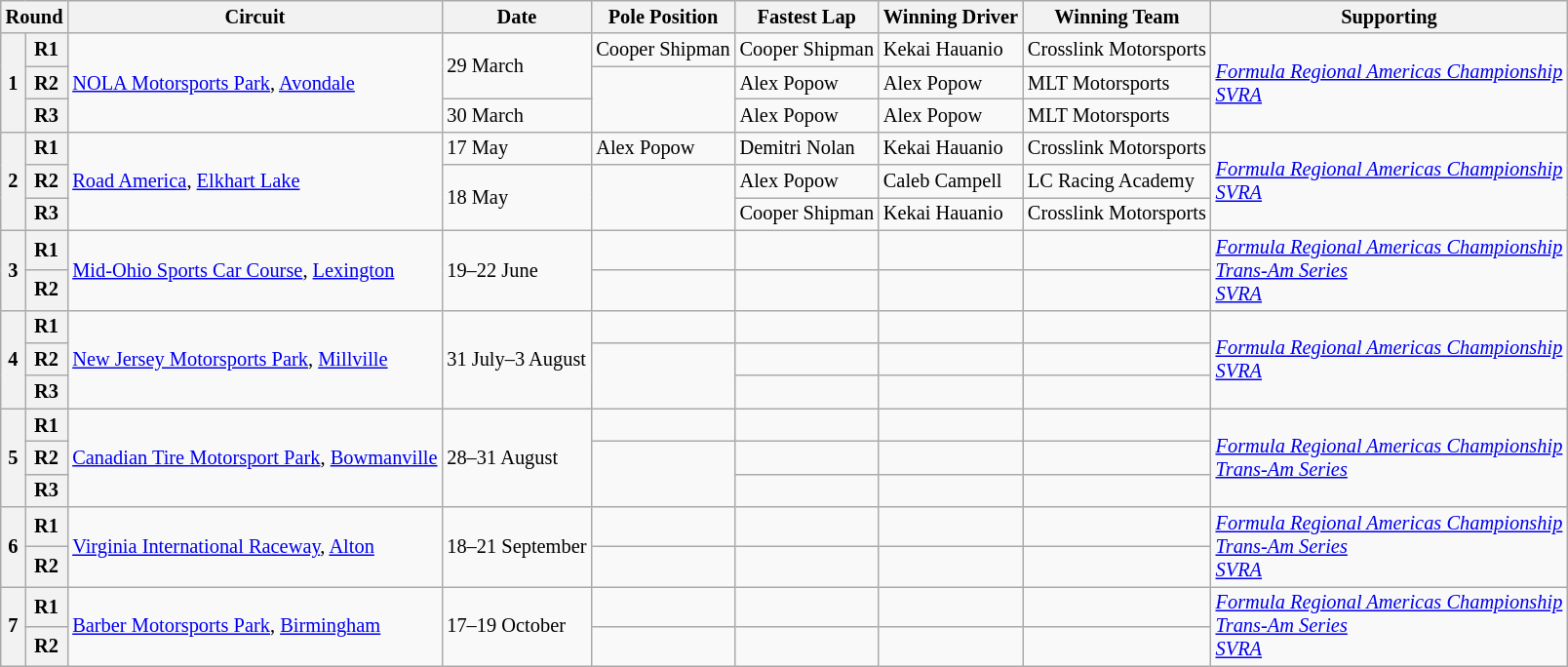<table class="wikitable" style="font-size:85%;">
<tr>
<th colspan=2>Round</th>
<th>Circuit</th>
<th>Date</th>
<th>Pole Position</th>
<th>Fastest Lap</th>
<th>Winning Driver</th>
<th>Winning Team</th>
<th>Supporting</th>
</tr>
<tr>
<th rowspan=3>1</th>
<th>R1</th>
<td rowspan=3 nowrap> <a href='#'>NOLA Motorsports Park</a>, <a href='#'>Avondale</a></td>
<td rowspan=2>29 March</td>
<td nowrap> Cooper Shipman</td>
<td nowrap> Cooper Shipman</td>
<td nowrap> Kekai Hauanio</td>
<td nowrap> Crosslink Motorsports</td>
<td rowspan=3 nowrap nowrap><em><a href='#'>Formula Regional Americas Championship</a><br><a href='#'>SVRA</a></em></td>
</tr>
<tr>
<th>R2</th>
<td rowspan=2></td>
<td> Alex Popow</td>
<td> Alex Popow</td>
<td> MLT Motorsports</td>
</tr>
<tr>
<th>R3</th>
<td>30 March</td>
<td> Alex Popow</td>
<td> Alex Popow</td>
<td> MLT Motorsports</td>
</tr>
<tr>
<th rowspan=3>2</th>
<th>R1</th>
<td rowspan=3> <a href='#'>Road America</a>, <a href='#'>Elkhart Lake</a></td>
<td>17 May</td>
<td> Alex Popow</td>
<td> Demitri Nolan</td>
<td> Kekai Hauanio</td>
<td> Crosslink Motorsports</td>
<td rowspan=3><em><a href='#'>Formula Regional Americas Championship</a><br><a href='#'>SVRA</a></em></td>
</tr>
<tr>
<th>R2</th>
<td rowspan=2>18 May</td>
<td rowspan=2></td>
<td> Alex Popow</td>
<td> Caleb Campell</td>
<td> LC Racing Academy</td>
</tr>
<tr>
<th>R3</th>
<td> Cooper Shipman</td>
<td> Kekai Hauanio</td>
<td> Crosslink Motorsports</td>
</tr>
<tr>
<th rowspan=2>3</th>
<th>R1</th>
<td rowspan=2> <a href='#'>Mid-Ohio Sports Car Course</a>, <a href='#'>Lexington</a></td>
<td rowspan=2>19–22 June</td>
<td></td>
<td></td>
<td></td>
<td></td>
<td rowspan=2><em><a href='#'>Formula Regional Americas Championship</a><br><a href='#'>Trans-Am Series</a><br><a href='#'>SVRA</a></em></td>
</tr>
<tr>
<th>R2</th>
<td></td>
<td></td>
<td></td>
<td></td>
</tr>
<tr>
<th rowspan=3>4</th>
<th>R1</th>
<td rowspan=3> <a href='#'>New Jersey Motorsports Park</a>, <a href='#'>Millville</a></td>
<td rowspan=3 nowrap>31 July–3 August</td>
<td></td>
<td></td>
<td></td>
<td></td>
<td rowspan=3><em><a href='#'>Formula Regional Americas Championship</a><br><a href='#'>SVRA</a></em></td>
</tr>
<tr>
<th>R2</th>
<td rowspan=2></td>
<td></td>
<td></td>
<td></td>
</tr>
<tr>
<th>R3</th>
<td></td>
<td></td>
<td></td>
</tr>
<tr>
<th rowspan=3>5</th>
<th>R1</th>
<td rowspan=3 nowrap> <a href='#'>Canadian Tire Motorsport Park</a>, <a href='#'>Bowmanville</a></td>
<td rowspan=3>28–31 August</td>
<td></td>
<td></td>
<td></td>
<td></td>
<td rowspan=3><em><a href='#'>Formula Regional Americas Championship</a><br><a href='#'>Trans-Am Series</a></em></td>
</tr>
<tr>
<th>R2</th>
<td rowspan=2></td>
<td></td>
<td></td>
<td></td>
</tr>
<tr>
<th>R3</th>
<td></td>
<td></td>
<td></td>
</tr>
<tr>
<th rowspan=2>6</th>
<th>R1</th>
<td rowspan=2> <a href='#'>Virginia International Raceway</a>, <a href='#'>Alton</a></td>
<td rowspan=2 nowrap>18–21 September</td>
<td></td>
<td></td>
<td></td>
<td></td>
<td rowspan=2><em><a href='#'>Formula Regional Americas Championship</a><br><a href='#'>Trans-Am Series</a><br><a href='#'>SVRA</a></em></td>
</tr>
<tr>
<th>R2</th>
<td></td>
<td></td>
<td></td>
<td></td>
</tr>
<tr>
<th rowspan=2>7</th>
<th>R1</th>
<td rowspan=2> <a href='#'>Barber Motorsports Park</a>, <a href='#'>Birmingham</a></td>
<td rowspan=2>17–19 October</td>
<td></td>
<td></td>
<td></td>
<td></td>
<td rowspan=2><em><a href='#'>Formula Regional Americas Championship</a><br><a href='#'>Trans-Am Series</a><br><a href='#'>SVRA</a></em></td>
</tr>
<tr>
<th>R2</th>
<td></td>
<td></td>
<td></td>
<td></td>
</tr>
</table>
